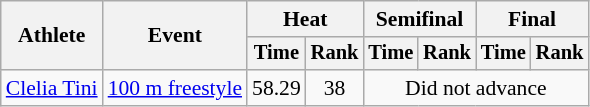<table class=wikitable style="font-size:90%">
<tr>
<th rowspan="2">Athlete</th>
<th rowspan="2">Event</th>
<th colspan="2">Heat</th>
<th colspan="2">Semifinal</th>
<th colspan="2">Final</th>
</tr>
<tr style="font-size:95%">
<th>Time</th>
<th>Rank</th>
<th>Time</th>
<th>Rank</th>
<th>Time</th>
<th>Rank</th>
</tr>
<tr align=center>
<td align=left><a href='#'>Clelia Tini</a></td>
<td align=left><a href='#'>100 m freestyle</a></td>
<td>58.29</td>
<td>38</td>
<td colspan=4>Did not advance</td>
</tr>
</table>
